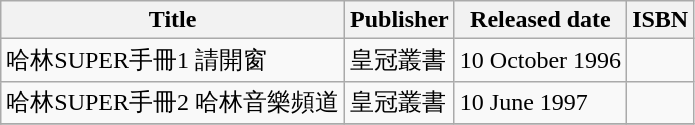<table class="wikitable sortable">
<tr>
<th>Title</th>
<th>Publisher</th>
<th>Released date</th>
<th>ISBN</th>
</tr>
<tr>
<td>哈林SUPER手冊1 請開窗</td>
<td>皇冠叢書</td>
<td>10 October 1996</td>
<td></td>
</tr>
<tr>
<td>哈林SUPER手冊2 哈林音樂頻道</td>
<td>皇冠叢書</td>
<td>10 June 1997</td>
<td></td>
</tr>
<tr>
</tr>
</table>
